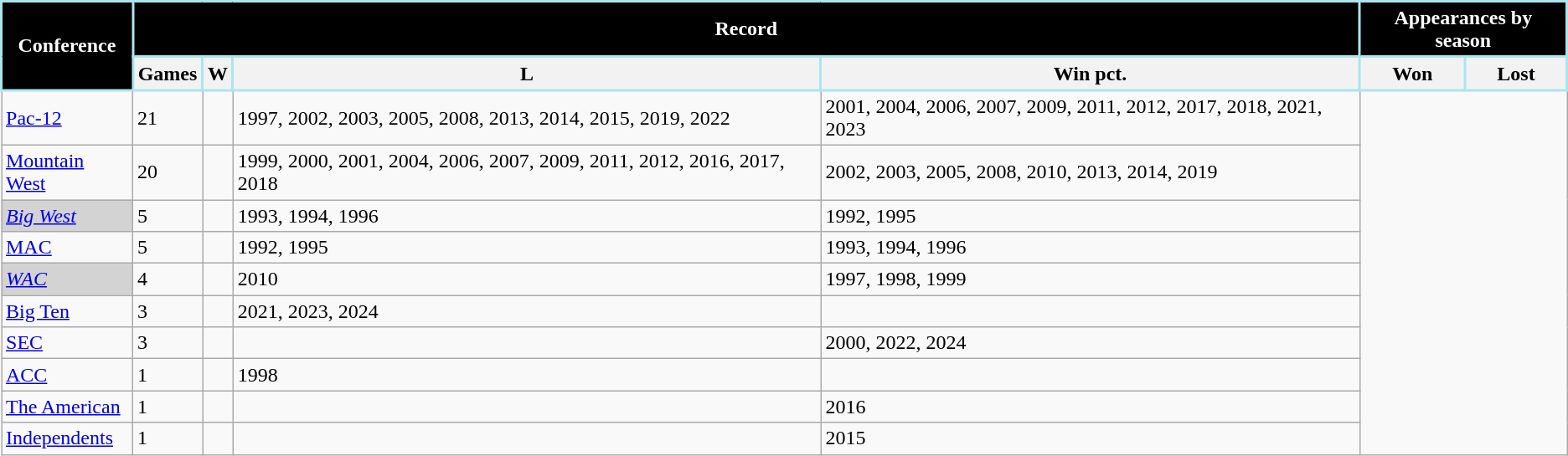<table class="wikitable sortable">
<tr>
<th style="background:#000000; color:#FFFFFF; border: 2px solid #ACE5EE;" rowspan=2>Conference</th>
<th style="background:#000000; color:#FFFFFF; border: 2px solid #ACE5EE;" colspan=4>Record</th>
<th style="background:#000000; color:#FFFFFF; border: 2px solid #ACE5EE;" colspan=2>Appearances by season</th>
</tr>
<tr>
<th style="border: 2px solid #ACE5EE;">Games</th>
<th style="border: 2px solid #ACE5EE;">W</th>
<th style="border: 2px solid #ACE5EE;">L</th>
<th style="border: 2px solid #ACE5EE;">Win pct.</th>
<th style="border: 2px solid #ACE5EE;" class=unsortable>Won</th>
<th style="border: 2px solid #ACE5EE;" class=unsortable>Lost</th>
</tr>
<tr>
<td><a href='#'>Pac-12</a></td>
<td>21</td>
<td></td>
<td>1997, 2002, 2003, 2005, 2008, 2013, 2014, 2015, 2019, 2022</td>
<td>2001, 2004, 2006, 2007, 2009, 2011, 2012, 2017, 2018, 2021, 2023</td>
</tr>
<tr>
<td><a href='#'>Mountain West</a></td>
<td>20</td>
<td></td>
<td>1999, 2000, 2001, 2004, 2006, 2007, 2009, 2011, 2012, 2016, 2017, 2018</td>
<td>2002, 2003, 2005, 2008, 2010, 2013, 2014, 2019</td>
</tr>
<tr>
<td bgcolor=lightgrey><em><a href='#'>Big West</a></em></td>
<td>5</td>
<td></td>
<td>1993, 1994, 1996</td>
<td>1992, 1995</td>
</tr>
<tr>
<td><a href='#'>MAC</a></td>
<td>5</td>
<td></td>
<td>1992, 1995</td>
<td>1993, 1994, 1996</td>
</tr>
<tr>
<td bgcolor=lightgrey><em><a href='#'>WAC</a></em></td>
<td>4</td>
<td></td>
<td>2010</td>
<td>1997, 1998, 1999</td>
</tr>
<tr>
<td><a href='#'>Big Ten</a></td>
<td>3</td>
<td></td>
<td>2021, 2023, 2024</td>
<td></td>
</tr>
<tr>
<td><a href='#'>SEC</a></td>
<td>3</td>
<td></td>
<td></td>
<td>2000, 2022, 2024</td>
</tr>
<tr>
<td><a href='#'>ACC</a></td>
<td>1</td>
<td></td>
<td>1998</td>
<td></td>
</tr>
<tr>
<td><a href='#'>The American</a></td>
<td>1</td>
<td></td>
<td></td>
<td>2016</td>
</tr>
<tr>
<td><a href='#'>Independents</a></td>
<td>1</td>
<td></td>
<td></td>
<td>2015</td>
</tr>
</table>
